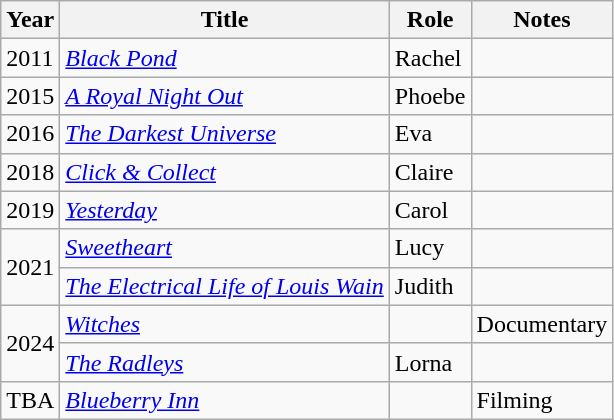<table class="wikitable sortable">
<tr>
<th>Year</th>
<th>Title</th>
<th>Role</th>
<th class="unsortable">Notes</th>
</tr>
<tr>
<td>2011</td>
<td><em><a href='#'>Black Pond</a></em></td>
<td>Rachel</td>
<td></td>
</tr>
<tr>
<td>2015</td>
<td><em><a href='#'>A Royal Night Out</a></em></td>
<td>Phoebe</td>
<td></td>
</tr>
<tr>
<td>2016</td>
<td><em><a href='#'>The Darkest Universe</a></em></td>
<td>Eva</td>
<td></td>
</tr>
<tr>
<td>2018</td>
<td><em><a href='#'>Click & Collect</a></em></td>
<td>Claire</td>
<td></td>
</tr>
<tr>
<td>2019</td>
<td><em><a href='#'>Yesterday</a></em></td>
<td>Carol</td>
<td></td>
</tr>
<tr>
<td rowspan="2">2021</td>
<td><em><a href='#'>Sweetheart</a></em></td>
<td>Lucy</td>
<td></td>
</tr>
<tr>
<td><em><a href='#'>The Electrical Life of Louis Wain</a></em></td>
<td>Judith</td>
<td></td>
</tr>
<tr>
<td rowspan=2>2024</td>
<td><em><a href='#'>Witches</a></em></td>
<td></td>
<td>Documentary</td>
</tr>
<tr>
<td><em><a href='#'>The Radleys</a></em></td>
<td>Lorna</td>
<td></td>
</tr>
<tr>
<td>TBA</td>
<td><em><a href='#'>Blueberry Inn</a></em></td>
<td></td>
<td>Filming</td>
</tr>
</table>
